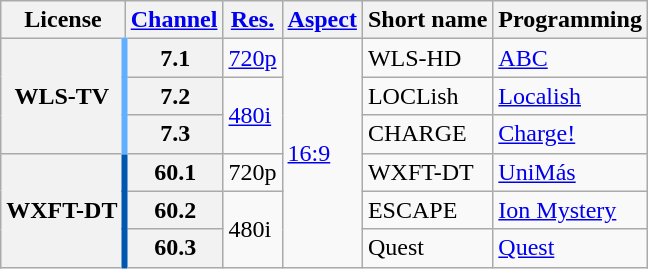<table class="wikitable">
<tr>
<th scope = "col">License</th>
<th scope = "col"><a href='#'>Channel</a></th>
<th scope = "col"><a href='#'>Res.</a></th>
<th scope = "col"><a href='#'>Aspect</a></th>
<th scope = "col">Short name</th>
<th scope = "col">Programming</th>
</tr>
<tr>
<th rowspan = "3" scope = "row" style="border-right: 4px solid #60B0FF;">WLS-TV</th>
<th scope = "row">7.1</th>
<td><a href='#'>720p</a></td>
<td rowspan="6"><a href='#'>16:9</a></td>
<td>WLS-HD</td>
<td><a href='#'>ABC</a></td>
</tr>
<tr>
<th scope = "row">7.2</th>
<td rowspan="2"><a href='#'>480i</a></td>
<td>LOCLish</td>
<td><a href='#'>Localish</a></td>
</tr>
<tr>
<th scope = "row">7.3</th>
<td>CHARGE</td>
<td><a href='#'>Charge!</a></td>
</tr>
<tr>
<th rowspan = "3" scope = "row" style="border-right: 4px solid #0057AF;">WXFT-DT</th>
<th scope = "row">60.1</th>
<td>720p</td>
<td>WXFT-DT</td>
<td><a href='#'>UniMás</a></td>
</tr>
<tr>
<th scope = "row">60.2</th>
<td rowspan=2>480i</td>
<td>ESCAPE</td>
<td><a href='#'>Ion Mystery</a></td>
</tr>
<tr>
<th scope = "row">60.3</th>
<td>Quest</td>
<td><a href='#'>Quest</a></td>
</tr>
</table>
